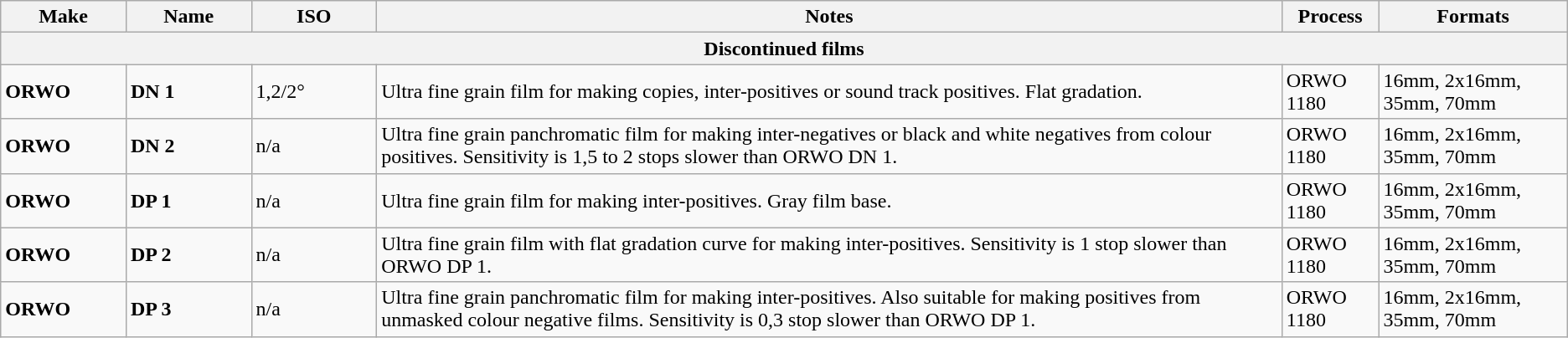<table class="wikitable">
<tr>
<th width="8%">Make</th>
<th width="8%">Name</th>
<th width="8%">ISO</th>
<th>Notes</th>
<th>Process</th>
<th>Formats</th>
</tr>
<tr>
<th colspan="6">Discontinued films</th>
</tr>
<tr>
<td><strong>ORWO</strong></td>
<td><strong>DN 1</strong></td>
<td>1,2/2°</td>
<td>Ultra fine grain film for making copies, inter-positives or sound track positives. Flat gradation.</td>
<td>ORWO 1180</td>
<td>16mm, 2x16mm, 35mm, 70mm</td>
</tr>
<tr>
<td><strong>ORWO</strong></td>
<td><strong>DN 2</strong></td>
<td>n/a</td>
<td>Ultra fine grain panchromatic film for making inter-negatives or black and white negatives from colour positives. Sensitivity is 1,5 to 2 stops slower than ORWO DN 1.</td>
<td>ORWO 1180</td>
<td>16mm, 2x16mm, 35mm, 70mm</td>
</tr>
<tr>
<td><strong>ORWO</strong></td>
<td><strong>DP 1</strong></td>
<td>n/a</td>
<td>Ultra fine grain film for making inter-positives. Gray film base.</td>
<td>ORWO 1180</td>
<td>16mm, 2x16mm, 35mm, 70mm</td>
</tr>
<tr>
<td><strong>ORWO</strong></td>
<td><strong>DP 2</strong></td>
<td>n/a</td>
<td>Ultra fine grain film with flat gradation curve for making inter-positives. Sensitivity is 1 stop slower than ORWO DP 1.</td>
<td>ORWO 1180</td>
<td>16mm, 2x16mm, 35mm, 70mm</td>
</tr>
<tr>
<td><strong>ORWO</strong></td>
<td><strong>DP 3</strong></td>
<td>n/a</td>
<td>Ultra fine grain panchromatic film for making inter-positives. Also suitable for making positives from unmasked colour negative films. Sensitivity is 0,3 stop slower than ORWO DP 1.</td>
<td>ORWO 1180</td>
<td>16mm, 2x16mm, 35mm, 70mm</td>
</tr>
</table>
